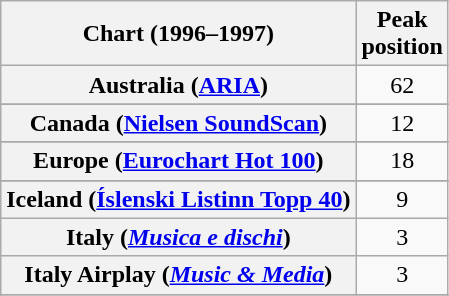<table class="wikitable sortable plainrowheaders" style="text-align:center">
<tr>
<th>Chart (1996–1997)</th>
<th>Peak<br>position</th>
</tr>
<tr>
<th scope="row">Australia (<a href='#'>ARIA</a>)</th>
<td>62</td>
</tr>
<tr>
</tr>
<tr>
</tr>
<tr>
<th scope="row">Canada (<a href='#'>Nielsen SoundScan</a>)</th>
<td align="center">12</td>
</tr>
<tr>
</tr>
<tr>
<th scope="row">Europe (<a href='#'>Eurochart Hot 100</a>)</th>
<td>18</td>
</tr>
<tr>
</tr>
<tr>
</tr>
<tr>
<th scope="row">Iceland (<a href='#'>Íslenski Listinn Topp 40</a>)</th>
<td>9</td>
</tr>
<tr>
<th scope="row">Italy (<em><a href='#'>Musica e dischi</a></em>)</th>
<td>3</td>
</tr>
<tr>
<th scope="row">Italy Airplay (<em><a href='#'>Music & Media</a></em>)</th>
<td>3</td>
</tr>
<tr>
</tr>
<tr>
</tr>
<tr>
</tr>
<tr>
</tr>
<tr>
</tr>
<tr>
</tr>
<tr>
</tr>
<tr>
</tr>
<tr>
</tr>
<tr>
</tr>
<tr>
</tr>
<tr>
</tr>
<tr>
</tr>
<tr>
</tr>
</table>
